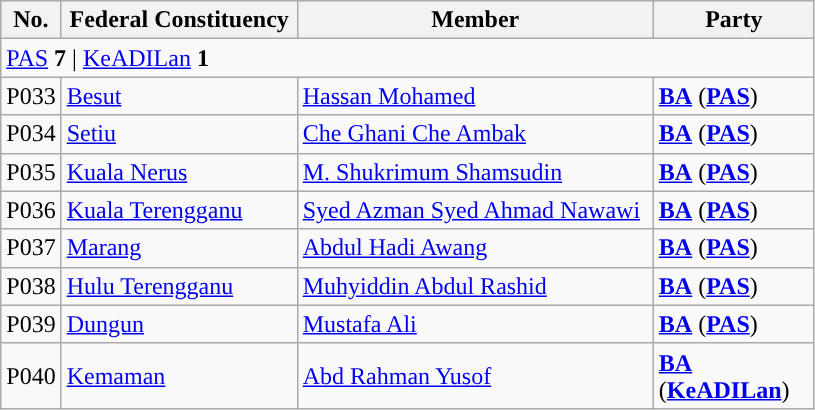<table class="wikitable sortable">
<tr>
<th style="width:30px;">No.</th>
<th style="width:150px;">Federal Constituency</th>
<th style="width:230px;">Member</th>
<th style="width:100px;">Party</th>
</tr>
<tr>
<td colspan="4"><a href='#'>PAS</a> <strong>7</strong> | <a href='#'>KeADILan</a> <strong>1</strong></td>
</tr>
<tr>
<td>P033</td>
<td><a href='#'>Besut</a></td>
<td><a href='#'>Hassan Mohamed</a></td>
<td><strong><a href='#'>BA</a></strong> (<strong><a href='#'>PAS</a></strong>)</td>
</tr>
<tr>
<td>P034</td>
<td><a href='#'>Setiu</a></td>
<td><a href='#'>Che Ghani Che Ambak</a></td>
<td><strong><a href='#'>BA</a></strong> (<strong><a href='#'>PAS</a></strong>)</td>
</tr>
<tr>
<td>P035</td>
<td><a href='#'>Kuala Nerus</a></td>
<td><a href='#'>M. Shukrimum Shamsudin</a></td>
<td><strong><a href='#'>BA</a></strong> (<strong><a href='#'>PAS</a></strong>)</td>
</tr>
<tr>
<td>P036</td>
<td><a href='#'>Kuala Terengganu</a></td>
<td><a href='#'>Syed Azman Syed Ahmad Nawawi</a></td>
<td><strong><a href='#'>BA</a></strong> (<strong><a href='#'>PAS</a></strong>)</td>
</tr>
<tr>
<td>P037</td>
<td><a href='#'>Marang</a></td>
<td><a href='#'>Abdul Hadi Awang</a></td>
<td><strong><a href='#'>BA</a></strong> (<strong><a href='#'>PAS</a></strong>)</td>
</tr>
<tr>
<td>P038</td>
<td><a href='#'>Hulu Terengganu</a></td>
<td><a href='#'>Muhyiddin Abdul Rashid</a></td>
<td><strong><a href='#'>BA</a></strong> (<strong><a href='#'>PAS</a></strong>)</td>
</tr>
<tr>
<td>P039</td>
<td><a href='#'>Dungun</a></td>
<td><a href='#'>Mustafa Ali</a></td>
<td><strong><a href='#'>BA</a></strong> (<strong><a href='#'>PAS</a></strong>)</td>
</tr>
<tr>
<td>P040</td>
<td><a href='#'>Kemaman</a></td>
<td><a href='#'>Abd Rahman Yusof</a></td>
<td><strong><a href='#'>BA</a></strong> (<strong><a href='#'>KeADILan</a></strong>)</td>
</tr>
</table>
